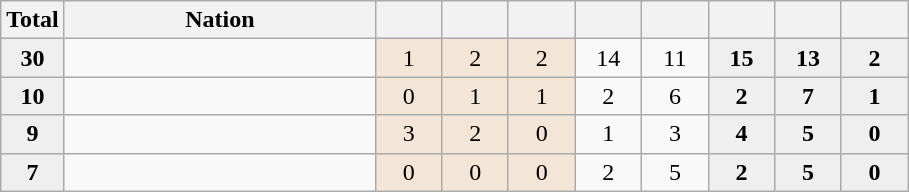<table class="sortable wikitable">
<tr>
<th width=30>Total</th>
<th width=200>Nation</th>
<th width=37 bgcolor=#efefef></th>
<th width=37 bgcolor=#efefef></th>
<th width=37 bgcolor=#f3e6d7></th>
<th width=37 bgcolor=#efefef></th>
<th width=37 bgcolor=#efefef></th>
<th width=37 bgcolor=#efefef></th>
<th width=37 bgcolor=#efefef></th>
<th width=37 bgcolor=#efefef></th>
</tr>
<tr align=center>
<td style="background:#efefef;"><strong>30</strong></td>
<td align=left></td>
<td style="background:#f3e6d7;"> 1</td>
<td style="background:#f3e6d7;"> 2</td>
<td style="background:#f3e6d7;"> 2</td>
<td> 14</td>
<td> 11</td>
<td style="background:#efefef;"><strong>15</strong></td>
<td style="background:#efefef;"><strong>13</strong></td>
<td style="background:#efefef;"><strong>2</strong></td>
</tr>
<tr align=center>
<td style="background:#efefef;"><strong>10</strong></td>
<td align=left></td>
<td style="background:#f3e6d7;"> 0</td>
<td style="background:#f3e6d7;"> 1</td>
<td style="background:#f3e6d7;"> 1</td>
<td> 2</td>
<td> 6</td>
<td style="background:#efefef;"><strong>2</strong></td>
<td style="background:#efefef;"><strong>7</strong></td>
<td style="background:#efefef;"><strong>1</strong></td>
</tr>
<tr align=center>
<td style="background:#efefef;"><strong>9</strong></td>
<td align=left></td>
<td style="background:#f3e6d7;"> 3</td>
<td style="background:#f3e6d7;"> 2</td>
<td style="background:#f3e6d7;"> 0</td>
<td> 1</td>
<td> 3</td>
<td style="background:#efefef;"><strong>4</strong></td>
<td style="background:#efefef;"><strong>5</strong></td>
<td style="background:#efefef;"><strong>0</strong></td>
</tr>
<tr align=center>
<td style="background:#efefef;"><strong>7</strong></td>
<td align=left></td>
<td style="background:#f3e6d7;"> 0</td>
<td style="background:#f3e6d7;"> 0</td>
<td style="background:#f3e6d7;"> 0</td>
<td> 2</td>
<td> 5</td>
<td style="background:#efefef;"><strong>2</strong></td>
<td style="background:#efefef;"><strong>5</strong></td>
<td style="background:#efefef;"><strong>0</strong></td>
</tr>
</table>
